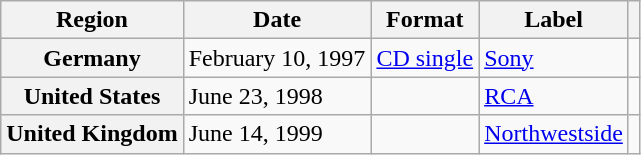<table class="wikitable plainrowheaders">
<tr>
<th scope="col">Region</th>
<th scope="col">Date</th>
<th scope="col">Format</th>
<th scope="col">Label</th>
<th scope="col"></th>
</tr>
<tr>
<th scope="row">Germany</th>
<td>February 10, 1997</td>
<td><a href='#'>CD single</a></td>
<td><a href='#'>Sony</a></td>
<td style="text-align:center;"></td>
</tr>
<tr>
<th scope="row">United States</th>
<td>June 23, 1998</td>
<td></td>
<td><a href='#'>RCA</a></td>
<td style="text-align:center;"></td>
</tr>
<tr>
<th scope="row">United Kingdom</th>
<td>June 14, 1999</td>
<td></td>
<td><a href='#'>Northwestside</a></td>
<td style="text-align:center;"></td>
</tr>
</table>
